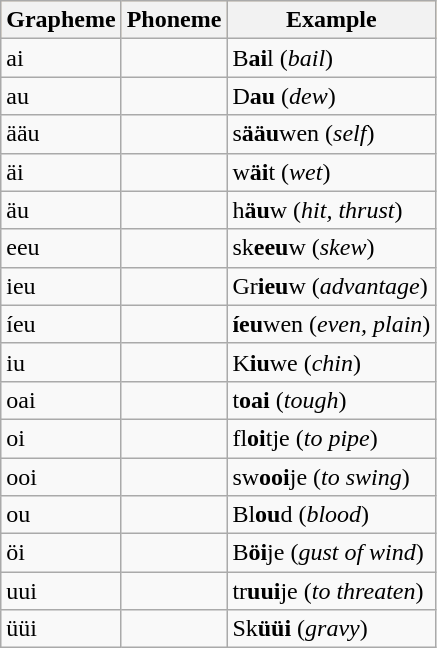<table class="wikitable">
<tr style="background-color:#FFDEAD;" align="center">
<th>Grapheme</th>
<th>Phoneme</th>
<th>Example</th>
</tr>
<tr>
<td>ai</td>
<td></td>
<td>B<strong>ai</strong>l (<em>bail</em>)</td>
</tr>
<tr>
<td>au</td>
<td></td>
<td>D<strong>au</strong> (<em>dew</em>)</td>
</tr>
<tr>
<td>ääu</td>
<td></td>
<td>s<strong>ääu</strong>wen (<em>self</em>)</td>
</tr>
<tr>
<td>äi</td>
<td></td>
<td>w<strong>äi</strong>t (<em>wet</em>)</td>
</tr>
<tr>
<td>äu</td>
<td></td>
<td>h<strong>äu</strong>w (<em>hit, thrust</em>)</td>
</tr>
<tr>
<td>eeu</td>
<td></td>
<td>sk<strong>eeu</strong>w (<em>skew</em>)</td>
</tr>
<tr>
<td>ieu</td>
<td></td>
<td>Gr<strong>ieu</strong>w (<em>advantage</em>)</td>
</tr>
<tr>
<td>íeu</td>
<td></td>
<td><strong>íeu</strong>wen (<em>even, plain</em>)</td>
</tr>
<tr>
<td>iu</td>
<td></td>
<td>K<strong>iu</strong>we (<em>chin</em>)</td>
</tr>
<tr>
<td>oai</td>
<td></td>
<td>t<strong>oai</strong> (<em>tough</em>)</td>
</tr>
<tr>
<td>oi</td>
<td></td>
<td>fl<strong>oi</strong>tje (<em>to pipe</em>)</td>
</tr>
<tr>
<td>ooi</td>
<td></td>
<td>sw<strong>ooi</strong>je (<em>to swing</em>)</td>
</tr>
<tr>
<td>ou</td>
<td></td>
<td>Bl<strong>ou</strong>d (<em>blood</em>)</td>
</tr>
<tr>
<td>öi</td>
<td></td>
<td>B<strong>öi</strong>je (<em>gust of wind</em>)</td>
</tr>
<tr>
<td>uui</td>
<td></td>
<td>tr<strong>uui</strong>je (<em>to threaten</em>)</td>
</tr>
<tr>
<td>üüi</td>
<td></td>
<td>Sk<strong>üüi</strong> (<em>gravy</em>)</td>
</tr>
</table>
